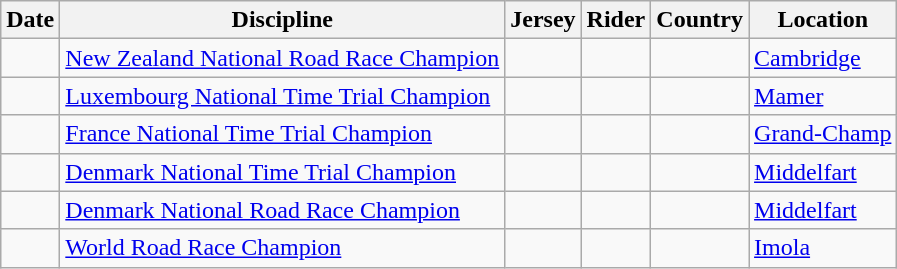<table class="wikitable">
<tr>
<th>Date</th>
<th>Discipline</th>
<th>Jersey</th>
<th>Rider</th>
<th>Country</th>
<th>Location</th>
</tr>
<tr>
<td></td>
<td><a href='#'>New Zealand National Road Race Champion</a></td>
<td></td>
<td></td>
<td></td>
<td><a href='#'>Cambridge</a></td>
</tr>
<tr>
<td></td>
<td><a href='#'>Luxembourg National Time Trial Champion</a></td>
<td></td>
<td></td>
<td></td>
<td><a href='#'>Mamer</a></td>
</tr>
<tr>
<td></td>
<td><a href='#'>France National Time Trial Champion</a></td>
<td></td>
<td></td>
<td></td>
<td><a href='#'>Grand-Champ</a></td>
</tr>
<tr>
<td></td>
<td><a href='#'>Denmark National Time Trial Champion</a></td>
<td></td>
<td></td>
<td></td>
<td><a href='#'>Middelfart</a></td>
</tr>
<tr>
<td></td>
<td><a href='#'>Denmark National Road Race Champion</a></td>
<td></td>
<td></td>
<td></td>
<td><a href='#'>Middelfart</a></td>
</tr>
<tr>
<td></td>
<td><a href='#'>World Road Race Champion</a></td>
<td></td>
<td></td>
<td></td>
<td><a href='#'>Imola</a></td>
</tr>
</table>
